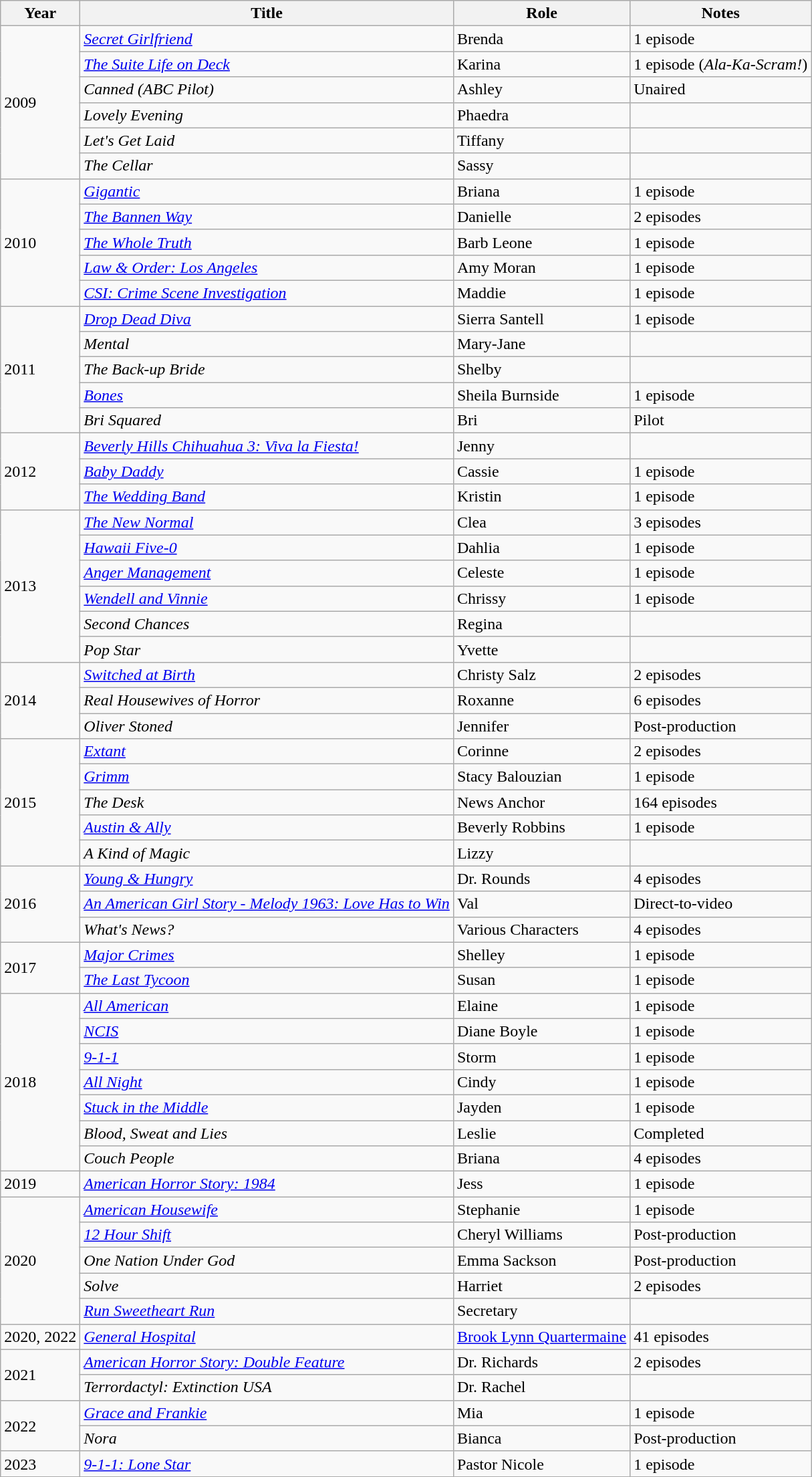<table class="wikitable sortable">
<tr>
<th>Year</th>
<th>Title</th>
<th>Role</th>
<th class="unsortable">Notes</th>
</tr>
<tr>
<td rowspan="6">2009</td>
<td><em><a href='#'>Secret Girlfriend</a></em></td>
<td>Brenda</td>
<td>1 episode</td>
</tr>
<tr>
<td><em><a href='#'>The Suite Life on Deck</a></em></td>
<td>Karina</td>
<td>1 episode (<em>Ala-Ka-Scram!</em>)</td>
</tr>
<tr>
<td><em>Canned (ABC Pilot)</em></td>
<td>Ashley</td>
<td>Unaired</td>
</tr>
<tr>
<td><em>Lovely Evening</em></td>
<td>Phaedra</td>
<td></td>
</tr>
<tr>
<td><em>Let's Get Laid</em></td>
<td>Tiffany</td>
<td></td>
</tr>
<tr>
<td><em>The Cellar</em></td>
<td>Sassy</td>
<td></td>
</tr>
<tr>
<td rowspan="5">2010</td>
<td><em><a href='#'>Gigantic</a></em></td>
<td>Briana</td>
<td>1 episode</td>
</tr>
<tr>
<td><em><a href='#'>The Bannen Way</a></em></td>
<td>Danielle</td>
<td>2 episodes</td>
</tr>
<tr>
<td><em><a href='#'>The Whole Truth</a></em></td>
<td>Barb Leone</td>
<td>1 episode</td>
</tr>
<tr>
<td><em><a href='#'>Law & Order: Los Angeles</a></em></td>
<td>Amy Moran</td>
<td>1 episode</td>
</tr>
<tr>
<td><em><a href='#'>CSI: Crime Scene Investigation</a></em></td>
<td>Maddie</td>
<td>1 episode</td>
</tr>
<tr>
<td rowspan="5">2011</td>
<td><em><a href='#'>Drop Dead Diva</a></em></td>
<td>Sierra Santell</td>
<td>1 episode</td>
</tr>
<tr>
<td><em>Mental</em></td>
<td>Mary-Jane</td>
<td></td>
</tr>
<tr>
<td><em>The Back-up Bride</em></td>
<td>Shelby</td>
<td></td>
</tr>
<tr>
<td><em><a href='#'>Bones</a></em></td>
<td>Sheila Burnside</td>
<td>1 episode</td>
</tr>
<tr>
<td><em>Bri Squared</em></td>
<td>Bri</td>
<td>Pilot</td>
</tr>
<tr>
<td rowspan="3">2012</td>
<td><em><a href='#'>Beverly Hills Chihuahua 3: Viva la Fiesta!</a></em></td>
<td>Jenny</td>
<td></td>
</tr>
<tr>
<td><em><a href='#'>Baby Daddy</a></em></td>
<td>Cassie</td>
<td>1 episode</td>
</tr>
<tr>
<td><em><a href='#'>The Wedding Band</a></em></td>
<td>Kristin</td>
<td>1 episode</td>
</tr>
<tr>
<td rowspan="6">2013</td>
<td><em><a href='#'>The New Normal</a></em></td>
<td>Clea</td>
<td>3 episodes</td>
</tr>
<tr>
<td><em><a href='#'>Hawaii Five-0</a></em></td>
<td>Dahlia</td>
<td>1 episode</td>
</tr>
<tr>
<td><em><a href='#'>Anger Management</a></em></td>
<td>Celeste</td>
<td>1 episode</td>
</tr>
<tr>
<td><em><a href='#'>Wendell and Vinnie</a></em></td>
<td>Chrissy</td>
<td>1 episode</td>
</tr>
<tr>
<td><em>Second Chances</em></td>
<td>Regina</td>
<td></td>
</tr>
<tr>
<td><em>Pop Star</em></td>
<td>Yvette</td>
<td></td>
</tr>
<tr>
<td rowspan="3">2014</td>
<td><em><a href='#'>Switched at Birth</a></em></td>
<td>Christy Salz</td>
<td>2 episodes</td>
</tr>
<tr>
<td><em>Real Housewives of Horror</em></td>
<td>Roxanne</td>
<td>6 episodes</td>
</tr>
<tr>
<td><em>Oliver Stoned</em></td>
<td>Jennifer</td>
<td>Post-production</td>
</tr>
<tr>
<td rowspan="5">2015</td>
<td><em><a href='#'>Extant</a></em></td>
<td>Corinne</td>
<td>2 episodes</td>
</tr>
<tr>
<td><em><a href='#'>Grimm</a></em></td>
<td>Stacy Balouzian</td>
<td>1 episode</td>
</tr>
<tr>
<td><em>The Desk</em></td>
<td>News Anchor</td>
<td>164 episodes</td>
</tr>
<tr>
<td><em><a href='#'>Austin & Ally</a></em></td>
<td>Beverly Robbins</td>
<td>1 episode</td>
</tr>
<tr>
<td><em>A Kind of Magic</em></td>
<td>Lizzy</td>
<td></td>
</tr>
<tr>
<td rowspan="3">2016</td>
<td><em><a href='#'>Young & Hungry</a></em></td>
<td>Dr. Rounds</td>
<td>4 episodes</td>
</tr>
<tr>
<td><em><a href='#'>An American Girl Story - Melody 1963: Love Has to Win</a></em></td>
<td>Val</td>
<td>Direct-to-video</td>
</tr>
<tr>
<td><em>What's News?</em></td>
<td>Various Characters</td>
<td>4 episodes</td>
</tr>
<tr>
<td rowspan="2">2017</td>
<td><em><a href='#'>Major Crimes</a></em></td>
<td>Shelley</td>
<td>1 episode</td>
</tr>
<tr>
<td><a href='#'><em>The Last Tycoon</em></a></td>
<td>Susan</td>
<td>1 episode</td>
</tr>
<tr>
<td rowspan="7">2018</td>
<td><a href='#'><em>All American</em></a></td>
<td>Elaine</td>
<td>1 episode</td>
</tr>
<tr>
<td><a href='#'><em>NCIS</em></a></td>
<td>Diane Boyle</td>
<td>1 episode</td>
</tr>
<tr>
<td><a href='#'><em>9-1-1</em></a></td>
<td>Storm</td>
<td>1 episode</td>
</tr>
<tr>
<td><em><a href='#'>All Night</a></em></td>
<td>Cindy</td>
<td>1 episode</td>
</tr>
<tr>
<td><a href='#'><em>Stuck in the Middle</em></a></td>
<td>Jayden</td>
<td>1 episode</td>
</tr>
<tr>
<td><em>Blood, Sweat and Lies</em></td>
<td>Leslie</td>
<td>Completed</td>
</tr>
<tr>
<td><em>Couch People</em></td>
<td>Briana</td>
<td>4 episodes</td>
</tr>
<tr>
<td>2019</td>
<td><em><a href='#'>American Horror Story: 1984</a></em></td>
<td>Jess</td>
<td>1 episode</td>
</tr>
<tr>
<td rowspan="5">2020</td>
<td><em><a href='#'>American Housewife</a></em></td>
<td>Stephanie</td>
<td>1 episode</td>
</tr>
<tr>
<td><em><a href='#'>12 Hour Shift</a></em></td>
<td>Cheryl Williams</td>
<td>Post-production</td>
</tr>
<tr>
<td><em>One Nation Under God</em></td>
<td>Emma Sackson</td>
<td>Post-production</td>
</tr>
<tr>
<td><em>Solve</em></td>
<td>Harriet</td>
<td>2 episodes</td>
</tr>
<tr>
<td><em><a href='#'>Run Sweetheart Run</a></em></td>
<td>Secretary</td>
<td></td>
</tr>
<tr>
<td>2020, 2022</td>
<td><em><a href='#'>General Hospital</a></em></td>
<td><a href='#'>Brook Lynn Quartermaine</a></td>
<td>41 episodes</td>
</tr>
<tr>
<td rowspan="2">2021</td>
<td><em><a href='#'>American Horror Story: Double Feature</a></em></td>
<td>Dr. Richards</td>
<td>2 episodes</td>
</tr>
<tr>
<td><em>Terrordactyl: Extinction USA</em></td>
<td>Dr. Rachel</td>
<td></td>
</tr>
<tr>
<td rowspan="2">2022</td>
<td><em><a href='#'>Grace and Frankie</a></em></td>
<td>Mia</td>
<td>1 episode</td>
</tr>
<tr>
<td><em>Nora</em></td>
<td>Bianca</td>
<td>Post-production</td>
</tr>
<tr>
<td>2023</td>
<td><em><a href='#'>9-1-1: Lone Star</a></em></td>
<td>Pastor Nicole</td>
<td>1 episode</td>
</tr>
</table>
